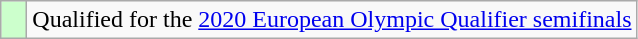<table class="wikitable" style="text-align:left">
<tr>
<td width=10px bgcolor=#ccffcc></td>
<td>Qualified for the <a href='#'>2020 European Olympic Qualifier semifinals</a></td>
</tr>
</table>
